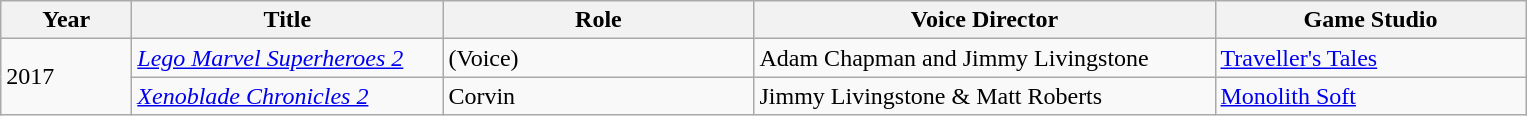<table class="wikitable">
<tr>
<th width="80px">Year</th>
<th width=200>Title</th>
<th width=200>Role</th>
<th width=300>Voice Director</th>
<th width=200>Game Studio</th>
</tr>
<tr>
<td rowspan="2">2017</td>
<td><em><a href='#'>Lego Marvel Superheroes 2</a></em></td>
<td>(Voice)</td>
<td>Adam Chapman and Jimmy Livingstone</td>
<td><a href='#'>Traveller's Tales</a></td>
</tr>
<tr>
<td><em><a href='#'>Xenoblade Chronicles 2</a></em></td>
<td>Corvin</td>
<td>Jimmy Livingstone & Matt Roberts</td>
<td><a href='#'>Monolith Soft</a></td>
</tr>
</table>
